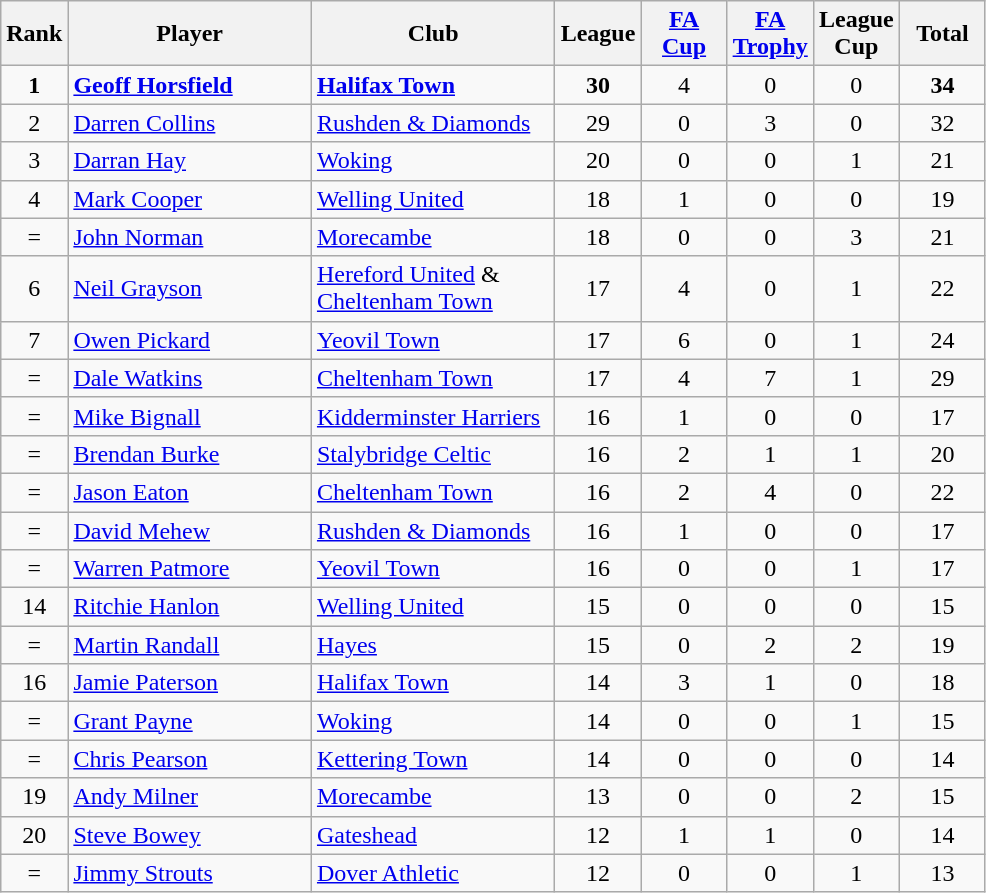<table class="wikitable" style="text-align: center;">
<tr>
<th width=20>Rank</th>
<th width=155>Player</th>
<th width=155>Club</th>
<th width=50>League</th>
<th width=50><a href='#'>FA Cup</a></th>
<th width=50><a href='#'>FA Trophy</a></th>
<th width=50>League Cup</th>
<th width=50>Total</th>
</tr>
<tr>
<td><strong>1</strong></td>
<td align=left><strong> <a href='#'>Geoff Horsfield</a> </strong></td>
<td align=left><strong> <a href='#'>Halifax Town</a> </strong></td>
<td><strong>30</strong></td>
<td>4</td>
<td>0</td>
<td>0</td>
<td><strong>34</strong></td>
</tr>
<tr>
<td>2</td>
<td align=left><a href='#'>Darren Collins</a></td>
<td align=left><a href='#'>Rushden & Diamonds</a></td>
<td>29</td>
<td>0</td>
<td>3</td>
<td>0</td>
<td>32</td>
</tr>
<tr>
<td>3</td>
<td align=left><a href='#'>Darran Hay</a></td>
<td align=left><a href='#'>Woking</a></td>
<td>20</td>
<td>0</td>
<td>0</td>
<td>1</td>
<td>21</td>
</tr>
<tr>
<td>4</td>
<td align=left><a href='#'>Mark Cooper</a></td>
<td align=left><a href='#'>Welling United</a></td>
<td>18</td>
<td>1</td>
<td>0</td>
<td>0</td>
<td>19</td>
</tr>
<tr>
<td>=</td>
<td align=left><a href='#'>John Norman</a></td>
<td align=left><a href='#'>Morecambe</a></td>
<td>18</td>
<td>0</td>
<td>0</td>
<td>3</td>
<td>21</td>
</tr>
<tr>
<td>6</td>
<td align=left><a href='#'>Neil Grayson</a></td>
<td align=left><a href='#'>Hereford United</a> & <a href='#'>Cheltenham Town</a></td>
<td>17</td>
<td>4</td>
<td>0</td>
<td>1</td>
<td>22</td>
</tr>
<tr>
<td>7</td>
<td align=left><a href='#'>Owen Pickard</a></td>
<td align=left><a href='#'>Yeovil Town</a></td>
<td>17</td>
<td>6</td>
<td>0</td>
<td>1</td>
<td>24</td>
</tr>
<tr>
<td>=</td>
<td align=left><a href='#'>Dale Watkins</a></td>
<td align=left><a href='#'>Cheltenham Town</a></td>
<td>17</td>
<td>4</td>
<td>7</td>
<td>1</td>
<td>29</td>
</tr>
<tr>
<td>=</td>
<td align=left><a href='#'>Mike Bignall</a></td>
<td align=left><a href='#'>Kidderminster Harriers</a></td>
<td>16</td>
<td>1</td>
<td>0</td>
<td>0</td>
<td>17</td>
</tr>
<tr>
<td>=</td>
<td align=left><a href='#'>Brendan Burke</a></td>
<td align=left><a href='#'>Stalybridge Celtic</a></td>
<td>16</td>
<td>2</td>
<td>1</td>
<td>1</td>
<td>20</td>
</tr>
<tr>
<td>=</td>
<td align=left><a href='#'>Jason Eaton</a></td>
<td align=left><a href='#'>Cheltenham Town</a></td>
<td>16</td>
<td>2</td>
<td>4</td>
<td>0</td>
<td>22</td>
</tr>
<tr>
<td>=</td>
<td align=left><a href='#'>David Mehew</a></td>
<td align=left><a href='#'>Rushden & Diamonds</a></td>
<td>16</td>
<td>1</td>
<td>0</td>
<td>0</td>
<td>17</td>
</tr>
<tr>
<td>=</td>
<td align=left><a href='#'>Warren Patmore</a></td>
<td align=left><a href='#'>Yeovil Town</a></td>
<td>16</td>
<td>0</td>
<td>0</td>
<td>1</td>
<td>17</td>
</tr>
<tr>
<td>14</td>
<td align=left><a href='#'>Ritchie Hanlon</a></td>
<td align=left><a href='#'>Welling United</a></td>
<td>15</td>
<td>0</td>
<td>0</td>
<td>0</td>
<td>15</td>
</tr>
<tr>
<td>=</td>
<td align=left><a href='#'>Martin Randall</a></td>
<td align=left><a href='#'>Hayes</a></td>
<td>15</td>
<td>0</td>
<td>2</td>
<td>2</td>
<td>19</td>
</tr>
<tr>
<td>16</td>
<td align=left><a href='#'>Jamie Paterson</a></td>
<td align=left><a href='#'>Halifax Town</a></td>
<td>14</td>
<td>3</td>
<td>1</td>
<td>0</td>
<td>18</td>
</tr>
<tr>
<td>=</td>
<td align=left><a href='#'>Grant Payne</a></td>
<td align=left><a href='#'>Woking</a></td>
<td>14</td>
<td>0</td>
<td>0</td>
<td>1</td>
<td>15</td>
</tr>
<tr>
<td>=</td>
<td align=left><a href='#'>Chris Pearson</a></td>
<td align=left><a href='#'>Kettering Town</a></td>
<td>14</td>
<td>0</td>
<td>0</td>
<td>0</td>
<td>14</td>
</tr>
<tr>
<td>19</td>
<td align=left><a href='#'>Andy Milner</a></td>
<td align=left><a href='#'>Morecambe</a></td>
<td>13</td>
<td>0</td>
<td>0</td>
<td>2</td>
<td>15</td>
</tr>
<tr>
<td>20</td>
<td align=left><a href='#'>Steve Bowey</a></td>
<td align=left><a href='#'>Gateshead</a></td>
<td>12</td>
<td>1</td>
<td>1</td>
<td>0</td>
<td>14</td>
</tr>
<tr>
<td>=</td>
<td align=left><a href='#'>Jimmy Strouts</a></td>
<td align=left><a href='#'>Dover Athletic</a></td>
<td>12</td>
<td>0</td>
<td>0</td>
<td>1</td>
<td>13</td>
</tr>
</table>
